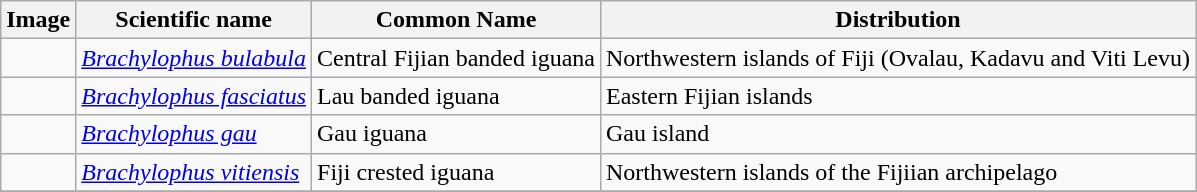<table class="wikitable">
<tr>
<th>Image</th>
<th>Scientific name</th>
<th>Common Name</th>
<th>Distribution</th>
</tr>
<tr>
<td></td>
<td><em><a href='#'>Brachylophus bulabula</a></em></td>
<td>Central Fijian banded iguana</td>
<td>Northwestern islands of Fiji (Ovalau, Kadavu and Viti Levu)</td>
</tr>
<tr>
<td></td>
<td><em><a href='#'>Brachylophus fasciatus</a></em></td>
<td>Lau banded iguana</td>
<td>Eastern Fijian islands</td>
</tr>
<tr>
<td></td>
<td><em><a href='#'>Brachylophus gau</a></em></td>
<td>Gau iguana</td>
<td>Gau island</td>
</tr>
<tr>
<td></td>
<td><em><a href='#'>Brachylophus vitiensis</a></em></td>
<td>Fiji crested iguana</td>
<td>Northwestern islands of the Fijiian archipelago</td>
</tr>
<tr>
</tr>
</table>
